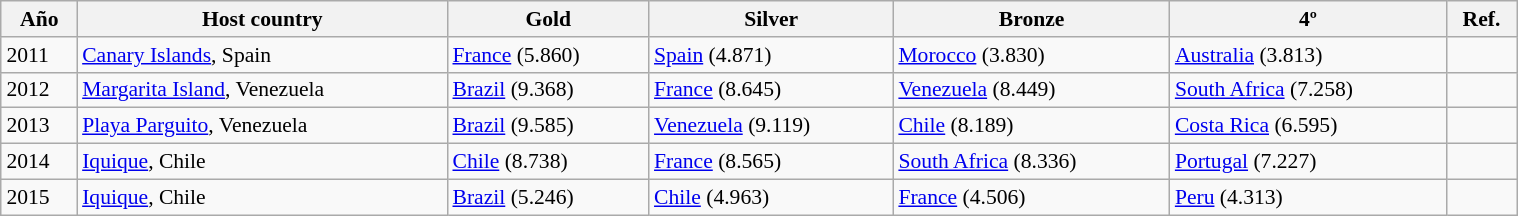<table class="wikitable" style="margin:1em auto; font-size: 90%;" width=80%>
<tr>
<th width=5%>Año</th>
<th>Host country</th>
<th>Gold</th>
<th>Silver</th>
<th>Bronze</th>
<th>4º</th>
<th>Ref.</th>
</tr>
<tr>
<td>2011</td>
<td><a href='#'>Canary Islands</a>, Spain</td>
<td><a href='#'>France</a> (5.860)</td>
<td><a href='#'>Spain</a> (4.871)</td>
<td><a href='#'>Morocco</a> (3.830)</td>
<td><a href='#'>Australia</a> (3.813)</td>
<td></td>
</tr>
<tr>
<td>2012</td>
<td><a href='#'>Margarita Island</a>, Venezuela</td>
<td><a href='#'>Brazil</a> (9.368)</td>
<td><a href='#'>France</a> (8.645)</td>
<td><a href='#'>Venezuela</a> (8.449)</td>
<td><a href='#'>South Africa</a> (7.258)</td>
<td></td>
</tr>
<tr>
<td>2013</td>
<td><a href='#'>Playa Parguito</a>, Venezuela</td>
<td><a href='#'>Brazil</a> (9.585)</td>
<td><a href='#'>Venezuela</a> (9.119)</td>
<td><a href='#'>Chile</a> (8.189)</td>
<td><a href='#'>Costa Rica</a> (6.595)</td>
<td></td>
</tr>
<tr>
<td>2014</td>
<td><a href='#'>Iquique</a>, Chile</td>
<td><a href='#'>Chile</a> (8.738)</td>
<td><a href='#'>France</a> (8.565)</td>
<td><a href='#'>South Africa</a> (8.336)</td>
<td><a href='#'>Portugal</a> (7.227)</td>
<td></td>
</tr>
<tr>
<td>2015</td>
<td><a href='#'>Iquique</a>, Chile</td>
<td><a href='#'>Brazil</a> (5.246)</td>
<td><a href='#'>Chile</a> (4.963)</td>
<td><a href='#'>France</a> (4.506)</td>
<td><a href='#'>Peru</a> (4.313)</td>
<td></td>
</tr>
</table>
